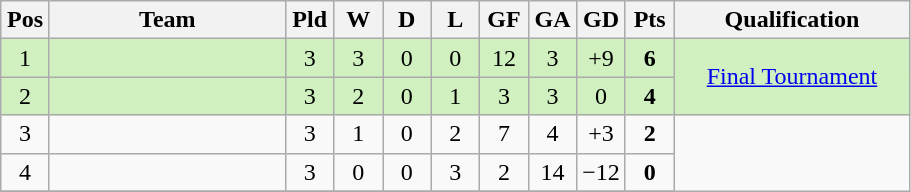<table class="wikitable" border="1" style="text-align: center;">
<tr>
<th width="25"><abbr>Pos</abbr></th>
<th width="150">Team</th>
<th width="25"><abbr>Pld</abbr></th>
<th width="25"><abbr>W</abbr></th>
<th width="25"><abbr>D</abbr></th>
<th width="25"><abbr>L</abbr></th>
<th width="25"><abbr>GF</abbr></th>
<th width="25"><abbr>GA</abbr></th>
<th width="25"><abbr>GD</abbr></th>
<th width="25"><abbr>Pts</abbr></th>
<th width="150">Qualification</th>
</tr>
<tr bgcolor= #D0F0C0>
<td>1</td>
<td align="left"></td>
<td>3</td>
<td>3</td>
<td>0</td>
<td>0</td>
<td>12</td>
<td>3</td>
<td>+9</td>
<td><strong>6</strong></td>
<td rowspan=2><a href='#'>Final Tournament</a></td>
</tr>
<tr bgcolor= #D0F0C0>
<td>2</td>
<td align="left"></td>
<td>3</td>
<td>2</td>
<td>0</td>
<td>1</td>
<td>3</td>
<td>3</td>
<td>0</td>
<td><strong>4</strong></td>
</tr>
<tr>
<td>3</td>
<td align="left"></td>
<td>3</td>
<td>1</td>
<td>0</td>
<td>2</td>
<td>7</td>
<td>4</td>
<td>+3</td>
<td><strong>2</strong></td>
</tr>
<tr>
<td>4</td>
<td align="left"></td>
<td>3</td>
<td>0</td>
<td>0</td>
<td>3</td>
<td>2</td>
<td>14</td>
<td>−12</td>
<td><strong>0</strong></td>
</tr>
<tr>
</tr>
</table>
